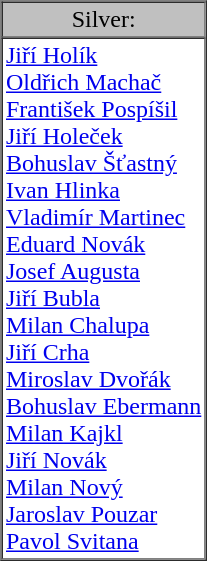<table border="1" cellpadding="2" cellSpacing="0">
<tr>
<td ! align="center" bgcolor="silver">Silver:</td>
</tr>
<tr>
</tr>
<tr valign=top>
<td><a href='#'>Jiří Holík</a><br> <a href='#'>Oldřich Machač</a><br> <a href='#'>František Pospíšil</a><br> <a href='#'>Jiří Holeček</a><br> <a href='#'>Bohuslav Šťastný</a><br> <a href='#'>Ivan Hlinka</a><br> <a href='#'>Vladimír Martinec</a><br> <a href='#'>Eduard Novák</a><br> <a href='#'>Josef Augusta</a><br> <a href='#'>Jiří Bubla</a><br> <a href='#'>Milan Chalupa</a><br> <a href='#'>Jiří Crha</a><br> <a href='#'>Miroslav Dvořák</a><br> <a href='#'>Bohuslav Ebermann</a><br> <a href='#'>Milan Kajkl</a><br> <a href='#'>Jiří Novák</a><br> <a href='#'>Milan Nový</a><br> <a href='#'>Jaroslav Pouzar</a><br><a href='#'>Pavol Svitana</a></td>
</tr>
</table>
